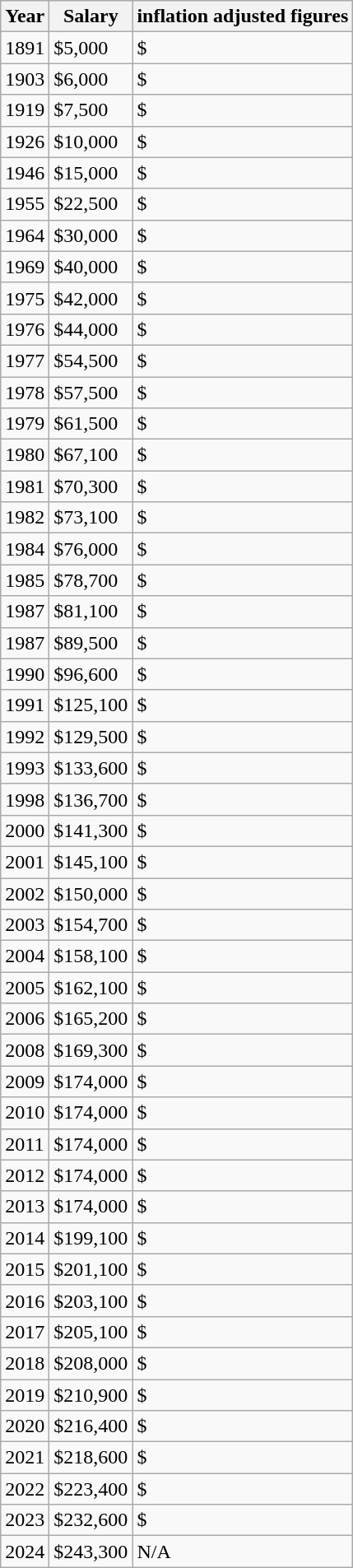<table class="wikitable sortable">
<tr>
<th>Year</th>
<th>Salary</th>
<th> inflation adjusted figures</th>
</tr>
<tr>
<td>1891</td>
<td>$5,000</td>
<td>$</td>
</tr>
<tr>
<td>1903</td>
<td>$6,000</td>
<td>$</td>
</tr>
<tr>
<td>1919</td>
<td>$7,500</td>
<td>$</td>
</tr>
<tr>
<td>1926</td>
<td>$10,000</td>
<td>$</td>
</tr>
<tr>
<td>1946</td>
<td>$15,000</td>
<td>$</td>
</tr>
<tr>
<td>1955</td>
<td>$22,500</td>
<td>$</td>
</tr>
<tr>
<td>1964</td>
<td>$30,000</td>
<td>$</td>
</tr>
<tr>
<td>1969</td>
<td>$40,000</td>
<td>$</td>
</tr>
<tr>
<td>1975</td>
<td>$42,000</td>
<td>$</td>
</tr>
<tr>
<td>1976</td>
<td>$44,000</td>
<td>$</td>
</tr>
<tr>
<td>1977</td>
<td>$54,500</td>
<td>$</td>
</tr>
<tr>
<td>1978</td>
<td>$57,500</td>
<td>$</td>
</tr>
<tr>
<td>1979</td>
<td>$61,500</td>
<td>$</td>
</tr>
<tr>
<td>1980</td>
<td>$67,100</td>
<td>$</td>
</tr>
<tr>
<td>1981</td>
<td>$70,300</td>
<td>$</td>
</tr>
<tr>
<td>1982</td>
<td>$73,100</td>
<td>$</td>
</tr>
<tr>
<td>1984</td>
<td>$76,000</td>
<td>$</td>
</tr>
<tr>
<td>1985</td>
<td>$78,700</td>
<td>$</td>
</tr>
<tr>
<td>1987</td>
<td>$81,100</td>
<td>$</td>
</tr>
<tr>
<td>1987</td>
<td>$89,500</td>
<td>$</td>
</tr>
<tr>
<td>1990</td>
<td>$96,600</td>
<td>$</td>
</tr>
<tr>
<td>1991</td>
<td>$125,100</td>
<td>$</td>
</tr>
<tr>
<td>1992</td>
<td>$129,500</td>
<td>$</td>
</tr>
<tr>
<td>1993</td>
<td>$133,600</td>
<td>$</td>
</tr>
<tr>
<td>1998</td>
<td>$136,700</td>
<td>$</td>
</tr>
<tr>
<td>2000</td>
<td>$141,300</td>
<td>$</td>
</tr>
<tr>
<td>2001</td>
<td>$145,100</td>
<td>$</td>
</tr>
<tr>
<td>2002</td>
<td>$150,000</td>
<td>$</td>
</tr>
<tr>
<td>2003</td>
<td>$154,700</td>
<td>$</td>
</tr>
<tr>
<td>2004</td>
<td>$158,100</td>
<td>$</td>
</tr>
<tr>
<td>2005</td>
<td>$162,100</td>
<td>$</td>
</tr>
<tr>
<td>2006</td>
<td>$165,200</td>
<td>$</td>
</tr>
<tr>
<td>2008</td>
<td>$169,300</td>
<td>$</td>
</tr>
<tr>
<td>2009</td>
<td>$174,000</td>
<td>$</td>
</tr>
<tr>
<td>2010</td>
<td>$174,000</td>
<td>$</td>
</tr>
<tr>
<td>2011</td>
<td>$174,000</td>
<td>$</td>
</tr>
<tr>
<td>2012</td>
<td>$174,000</td>
<td>$</td>
</tr>
<tr>
<td>2013</td>
<td>$174,000</td>
<td>$</td>
</tr>
<tr>
<td>2014</td>
<td>$199,100</td>
<td>$</td>
</tr>
<tr>
<td>2015</td>
<td>$201,100</td>
<td>$</td>
</tr>
<tr>
<td>2016</td>
<td>$203,100</td>
<td>$</td>
</tr>
<tr>
<td>2017</td>
<td>$205,100</td>
<td>$</td>
</tr>
<tr>
<td>2018</td>
<td>$208,000</td>
<td>$</td>
</tr>
<tr>
<td>2019</td>
<td>$210,900</td>
<td>$</td>
</tr>
<tr>
<td>2020</td>
<td>$216,400</td>
<td>$</td>
</tr>
<tr>
<td>2021</td>
<td>$218,600</td>
<td>$</td>
</tr>
<tr>
<td>2022</td>
<td>$223,400</td>
<td>$</td>
</tr>
<tr>
<td>2023</td>
<td>$232,600</td>
<td>$</td>
</tr>
<tr>
<td>2024</td>
<td>$243,300</td>
<td>N/A</td>
</tr>
</table>
